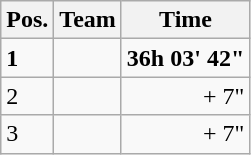<table class="wikitable">
<tr>
<th>Pos.</th>
<th>Team</th>
<th>Time</th>
</tr>
<tr>
<td><strong>1</strong></td>
<td><strong></strong> </td>
<td align=right><strong>36h 03' 42"</strong></td>
</tr>
<tr>
<td>2</td>
<td></td>
<td align=right>+ 7"</td>
</tr>
<tr>
<td>3</td>
<td></td>
<td align=right>+ 7"</td>
</tr>
</table>
